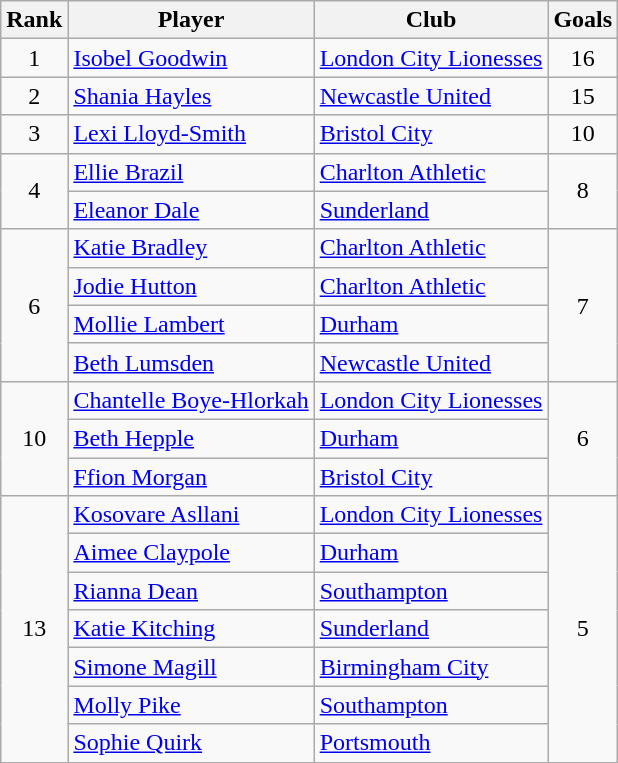<table class="wikitable" style="text-align:center">
<tr>
<th>Rank</th>
<th>Player</th>
<th>Club</th>
<th>Goals</th>
</tr>
<tr>
<td>1</td>
<td align="left"> <a href='#'>Isobel Goodwin</a></td>
<td align="left"><a href='#'>London City Lionesses</a></td>
<td>16</td>
</tr>
<tr>
<td>2</td>
<td align="left"> <a href='#'>Shania Hayles</a></td>
<td align="left"><a href='#'>Newcastle United</a></td>
<td>15</td>
</tr>
<tr>
<td>3</td>
<td align="left"> <a href='#'>Lexi Lloyd-Smith</a></td>
<td align="left"><a href='#'>Bristol City</a></td>
<td>10</td>
</tr>
<tr>
<td rowspan=2>4</td>
<td align="left"> <a href='#'>Ellie Brazil</a></td>
<td align="left"><a href='#'>Charlton Athletic</a></td>
<td rowspan=2>8</td>
</tr>
<tr>
<td align="left"> <a href='#'>Eleanor Dale</a></td>
<td align="left"><a href='#'>Sunderland</a></td>
</tr>
<tr>
<td rowspan=4>6</td>
<td align="left"> <a href='#'>Katie Bradley</a></td>
<td align="left"><a href='#'>Charlton Athletic</a></td>
<td rowspan=4>7</td>
</tr>
<tr>
<td align="left"> <a href='#'>Jodie Hutton</a></td>
<td align="left"><a href='#'>Charlton Athletic</a></td>
</tr>
<tr>
<td align="left"> <a href='#'>Mollie Lambert</a></td>
<td align="left"><a href='#'>Durham</a></td>
</tr>
<tr>
<td align="left"> <a href='#'>Beth Lumsden</a></td>
<td align="left"><a href='#'>Newcastle United</a></td>
</tr>
<tr>
<td rowspan=3>10</td>
<td align="left"> <a href='#'>Chantelle Boye-Hlorkah</a></td>
<td align="left"><a href='#'>London City Lionesses</a></td>
<td rowspan=3>6</td>
</tr>
<tr>
<td align="left">  <a href='#'>Beth Hepple</a></td>
<td align="left"><a href='#'>Durham</a></td>
</tr>
<tr>
<td align="left"> <a href='#'>Ffion Morgan</a></td>
<td align="left"><a href='#'>Bristol City</a></td>
</tr>
<tr>
<td rowspan=7>13</td>
<td align="left"> <a href='#'>Kosovare Asllani</a></td>
<td align="left"><a href='#'>London City Lionesses</a></td>
<td rowspan=7>5</td>
</tr>
<tr>
<td align="left"> <a href='#'>Aimee Claypole</a></td>
<td align="left"><a href='#'>Durham</a></td>
</tr>
<tr>
<td align="left"> <a href='#'>Rianna Dean</a></td>
<td align="left"><a href='#'>Southampton</a></td>
</tr>
<tr>
<td align="left"> <a href='#'>Katie Kitching</a></td>
<td align="left"><a href='#'>Sunderland</a></td>
</tr>
<tr>
<td align="left">  <a href='#'>Simone Magill</a></td>
<td align="left"><a href='#'>Birmingham City</a></td>
</tr>
<tr>
<td align="left"> <a href='#'>Molly Pike</a></td>
<td align="left"><a href='#'>Southampton</a></td>
</tr>
<tr>
<td align="left">  <a href='#'>Sophie Quirk</a></td>
<td align="left"><a href='#'>Portsmouth</a></td>
</tr>
</table>
